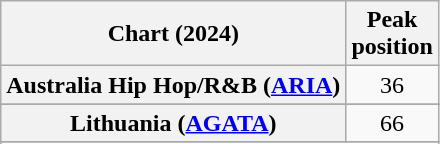<table class="wikitable sortable plainrowheaders" style="text-align:center">
<tr>
<th scope="col">Chart (2024)</th>
<th scope="col">Peak<br>position</th>
</tr>
<tr>
<th scope="row">Australia Hip Hop/R&B (<a href='#'>ARIA</a>)</th>
<td>36</td>
</tr>
<tr>
</tr>
<tr>
</tr>
<tr>
<th scope="row">Lithuania (<a href='#'>AGATA</a>)</th>
<td>66</td>
</tr>
<tr>
</tr>
<tr>
</tr>
<tr>
</tr>
</table>
